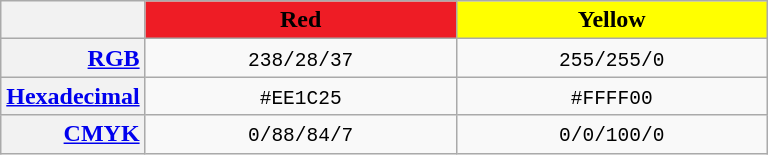<table class="wikitable" style="text-align:center;">
<tr>
<th></th>
<th style="background:#EE1C25; width:200px"><span>Red</span></th>
<th style="background:#FFFF00; width:200px">Yellow</th>
</tr>
<tr>
<td style="background:#F2F2F2; text-align:right"><strong><a href='#'>RGB</a></strong></td>
<td><code>238/28/37</code></td>
<td><code>255/255/0</code></td>
</tr>
<tr>
<td style="background:#F2F2F2; text-align:right"><strong><a href='#'>Hexadecimal</a></strong></td>
<td><code>#EE1C25</code></td>
<td><code>#FFFF00</code></td>
</tr>
<tr>
<td style="background:#F2F2F2; text-align:right"><strong><a href='#'>CMYK</a></strong></td>
<td><code>0/88/84/7</code></td>
<td><code>0/0/100/0</code></td>
</tr>
</table>
